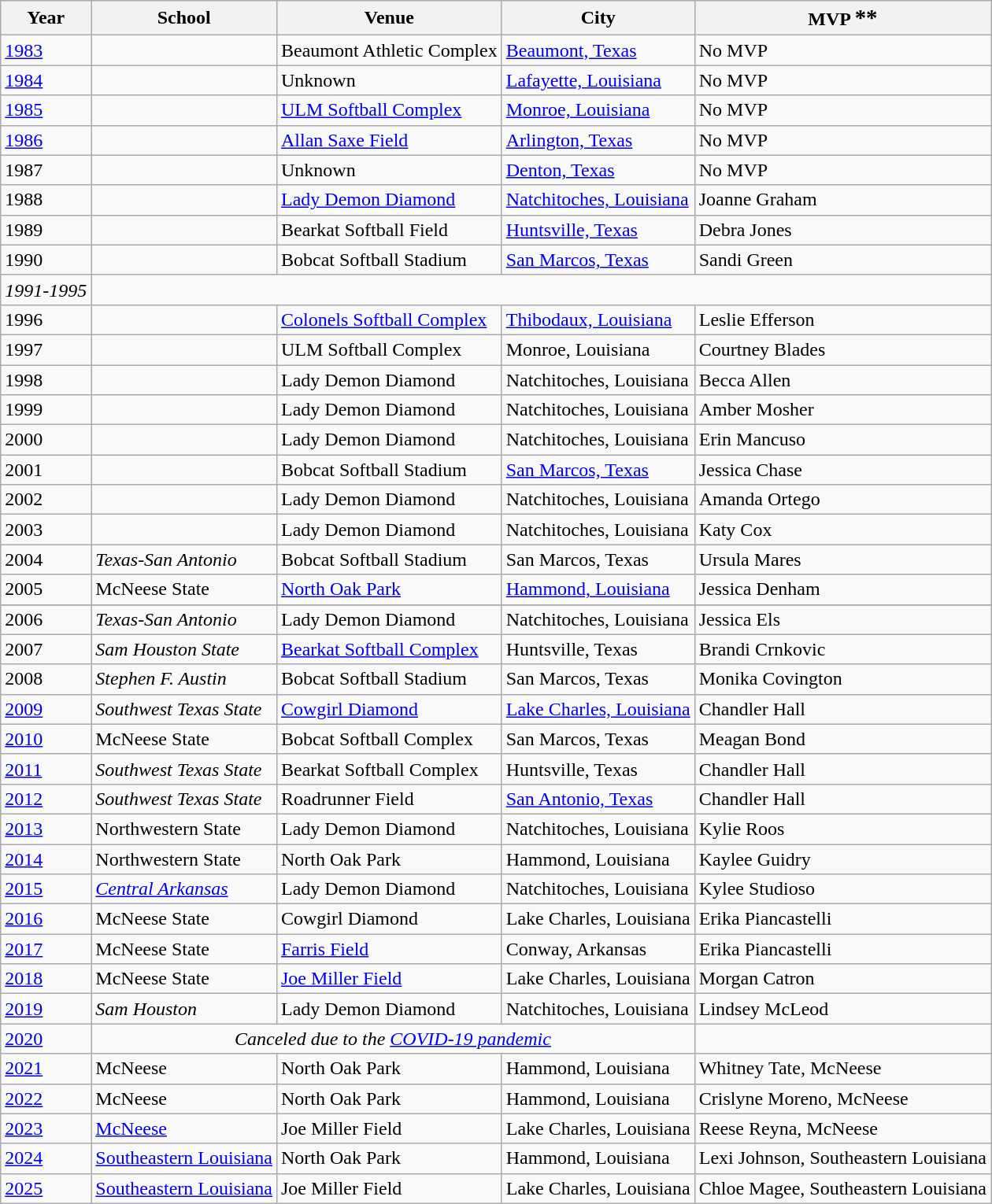<table class="wikitable">
<tr>
<th>Year</th>
<th>School</th>
<th>Venue</th>
<th>City</th>
<th>MVP <big><strong>**</strong></big></th>
</tr>
<tr>
<td><a href='#'>1983</a></td>
<td></td>
<td>Beaumont Athletic Complex</td>
<td><a href='#'>Beaumont, Texas</a></td>
<td>No MVP</td>
</tr>
<tr>
<td><a href='#'>1984</a></td>
<td><em></em></td>
<td>Unknown</td>
<td><a href='#'>Lafayette, Louisiana</a></td>
<td>No MVP</td>
</tr>
<tr>
<td><a href='#'>1985</a></td>
<td><em></em></td>
<td><a href='#'>ULM Softball Complex</a></td>
<td><a href='#'>Monroe, Louisiana</a></td>
<td>No MVP</td>
</tr>
<tr>
<td><a href='#'>1986</a></td>
<td><em></em></td>
<td><a href='#'>Allan Saxe Field</a></td>
<td><a href='#'>Arlington, Texas</a></td>
<td>No MVP</td>
</tr>
<tr>
<td>1987</td>
<td><em></em></td>
<td>Unknown</td>
<td><a href='#'>Denton, Texas</a></td>
<td>No MVP</td>
</tr>
<tr>
<td>1988</td>
<td><em></em></td>
<td><a href='#'>Lady Demon Diamond</a></td>
<td><a href='#'>Natchitoches, Louisiana</a></td>
<td>Joanne Graham</td>
</tr>
<tr>
<td>1989</td>
<td><em></em></td>
<td>Bearkat Softball Field</td>
<td><a href='#'>Huntsville, Texas</a></td>
<td>Debra Jones</td>
</tr>
<tr>
<td>1990</td>
<td><em></em></td>
<td>Bobcat Softball Stadium</td>
<td><a href='#'>San Marcos, Texas</a></td>
<td>Sandi Green</td>
</tr>
<tr>
<td><em>1991-1995</em></td>
<td colspan=4></td>
</tr>
<tr>
<td>1996</td>
<td></td>
<td><a href='#'>Colonels Softball Complex</a></td>
<td><a href='#'>Thibodaux, Louisiana</a></td>
<td>Leslie Efferson</td>
</tr>
<tr>
<td>1997</td>
<td></td>
<td>ULM Softball Complex</td>
<td>Monroe, Louisiana</td>
<td>Courtney Blades</td>
</tr>
<tr>
<td>1998</td>
<td></td>
<td>Lady Demon Diamond</td>
<td>Natchitoches, Louisiana</td>
<td>Becca Allen</td>
</tr>
<tr>
<td>1999</td>
<td><em></em></td>
<td>Lady Demon Diamond</td>
<td>Natchitoches, Louisiana</td>
<td>Amber Mosher</td>
</tr>
<tr>
<td>2000</td>
<td></td>
<td>Lady Demon Diamond</td>
<td>Natchitoches, Louisiana</td>
<td>Erin Mancuso</td>
</tr>
<tr>
<td>2001</td>
<td><em></em></td>
<td>Bobcat Softball Stadium</td>
<td><a href='#'>San Marcos, Texas</a></td>
<td>Jessica Chase</td>
</tr>
<tr>
<td>2002</td>
<td></td>
<td>Lady Demon Diamond</td>
<td>Natchitoches, Louisiana</td>
<td>Amanda Ortego</td>
</tr>
<tr>
<td>2003</td>
<td><em></em></td>
<td>Lady Demon Diamond</td>
<td>Natchitoches, Louisiana</td>
<td>Katy Cox</td>
</tr>
<tr>
<td>2004</td>
<td><em>Texas-San Antonio</em></td>
<td>Bobcat Softball Stadium</td>
<td>San Marcos, Texas</td>
<td>Ursula Mares</td>
</tr>
<tr>
<td>2005</td>
<td>McNeese State</td>
<td><a href='#'>North Oak Park</a></td>
<td><a href='#'>Hammond, Louisiana</a></td>
<td>Jessica Denham</td>
</tr>
<tr>
</tr>
<tr>
<td>2006</td>
<td><em>Texas-San Antonio</em></td>
<td>Lady Demon Diamond</td>
<td>Natchitoches, Louisiana</td>
<td>Jessica Els</td>
</tr>
<tr>
<td>2007</td>
<td><em>Sam Houston State</em></td>
<td><a href='#'>Bearkat Softball Complex</a></td>
<td>Huntsville, Texas</td>
<td>Brandi Crnkovic</td>
</tr>
<tr>
<td>2008</td>
<td><em>Stephen F. Austin</em></td>
<td>Bobcat Softball Stadium</td>
<td>San Marcos, Texas</td>
<td>Monika Covington</td>
</tr>
<tr>
<td><a href='#'>2009</a></td>
<td><em>Southwest Texas State</em></td>
<td><a href='#'>Cowgirl Diamond</a></td>
<td><a href='#'>Lake Charles, Louisiana</a></td>
<td>Chandler Hall</td>
</tr>
<tr>
<td><a href='#'>2010</a></td>
<td>McNeese State</td>
<td>Bobcat Softball Complex</td>
<td>San Marcos, Texas</td>
<td>Meagan Bond</td>
</tr>
<tr>
<td><a href='#'>2011</a></td>
<td><em>Southwest Texas State</em></td>
<td>Bearkat Softball Complex</td>
<td>Huntsville, Texas</td>
<td>Chandler Hall</td>
</tr>
<tr>
<td><a href='#'>2012</a></td>
<td><em>Southwest Texas State</em></td>
<td>Roadrunner Field</td>
<td><a href='#'>San Antonio, Texas</a></td>
<td>Chandler Hall</td>
</tr>
<tr>
<td><a href='#'>2013</a></td>
<td>Northwestern State</td>
<td>Lady Demon Diamond</td>
<td>Natchitoches, Louisiana</td>
<td>Kylie Roos</td>
</tr>
<tr>
<td><a href='#'>2014</a></td>
<td>Northwestern State</td>
<td>North Oak Park</td>
<td>Hammond, Louisiana</td>
<td>Kaylee Guidry</td>
</tr>
<tr>
<td><a href='#'>2015</a></td>
<td><em><a href='#'>Central Arkansas</a></em></td>
<td>Lady Demon Diamond</td>
<td>Natchitoches, Louisiana</td>
<td>Kylee Studioso</td>
</tr>
<tr>
<td><a href='#'>2016</a></td>
<td>McNeese State</td>
<td>Cowgirl Diamond</td>
<td>Lake Charles, Louisiana</td>
<td>Erika Piancastelli</td>
</tr>
<tr>
<td><a href='#'>2017</a></td>
<td>McNeese State</td>
<td><a href='#'>Farris Field</a></td>
<td>Conway, Arkansas</td>
<td>Erika Piancastelli</td>
</tr>
<tr>
<td><a href='#'>2018</a></td>
<td>McNeese State</td>
<td><a href='#'>Joe Miller Field</a></td>
<td>Lake Charles, Louisiana</td>
<td>Morgan Catron</td>
</tr>
<tr>
<td><a href='#'>2019</a></td>
<td><em>Sam Houston</em></td>
<td>Lady Demon Diamond</td>
<td>Natchitoches, Louisiana</td>
<td>Lindsey McLeod</td>
</tr>
<tr>
<td><a href='#'>2020</a></td>
<td colspan=3 align=center><em>Canceled due to the <a href='#'>COVID-19 pandemic</a></em></td>
</tr>
<tr>
<td><a href='#'>2021</a></td>
<td>McNeese</td>
<td>North Oak Park</td>
<td>Hammond, Louisiana</td>
<td>Whitney Tate, McNeese</td>
</tr>
<tr>
<td><a href='#'>2022</a></td>
<td>McNeese</td>
<td>North Oak Park</td>
<td>Hammond, Louisiana</td>
<td>Crislyne Moreno, McNeese</td>
</tr>
<tr>
<td><a href='#'>2023</a></td>
<td><a href='#'>McNeese</a></td>
<td>Joe Miller Field</td>
<td>Lake Charles, Louisiana</td>
<td>Reese Reyna, McNeese</td>
</tr>
<tr>
<td><a href='#'>2024</a></td>
<td><a href='#'>Southeastern Louisiana</a></td>
<td>North Oak Park</td>
<td>Hammond, Louisiana</td>
<td>Lexi Johnson, Southeastern Louisiana</td>
</tr>
<tr>
<td><a href='#'>2025</a></td>
<td><a href='#'>Southeastern Louisiana</a></td>
<td>Joe Miller Field</td>
<td>Lake Charles, Louisiana</td>
<td>Chloe Magee, Southeastern Louisiana</td>
</tr>
</table>
